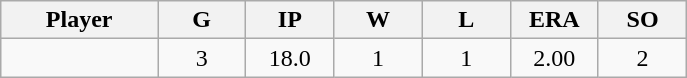<table class="wikitable sortable">
<tr>
<th bgcolor="#DDDDFF" width="16%">Player</th>
<th bgcolor="#DDDDFF" width="9%">G</th>
<th bgcolor="#DDDDFF" width="9%">IP</th>
<th bgcolor="#DDDDFF" width="9%">W</th>
<th bgcolor="#DDDDFF" width="9%">L</th>
<th bgcolor="#DDDDFF" width="9%">ERA</th>
<th bgcolor="#DDDDFF" width="9%">SO</th>
</tr>
<tr align="center">
<td></td>
<td>3</td>
<td>18.0</td>
<td>1</td>
<td>1</td>
<td>2.00</td>
<td>2</td>
</tr>
</table>
